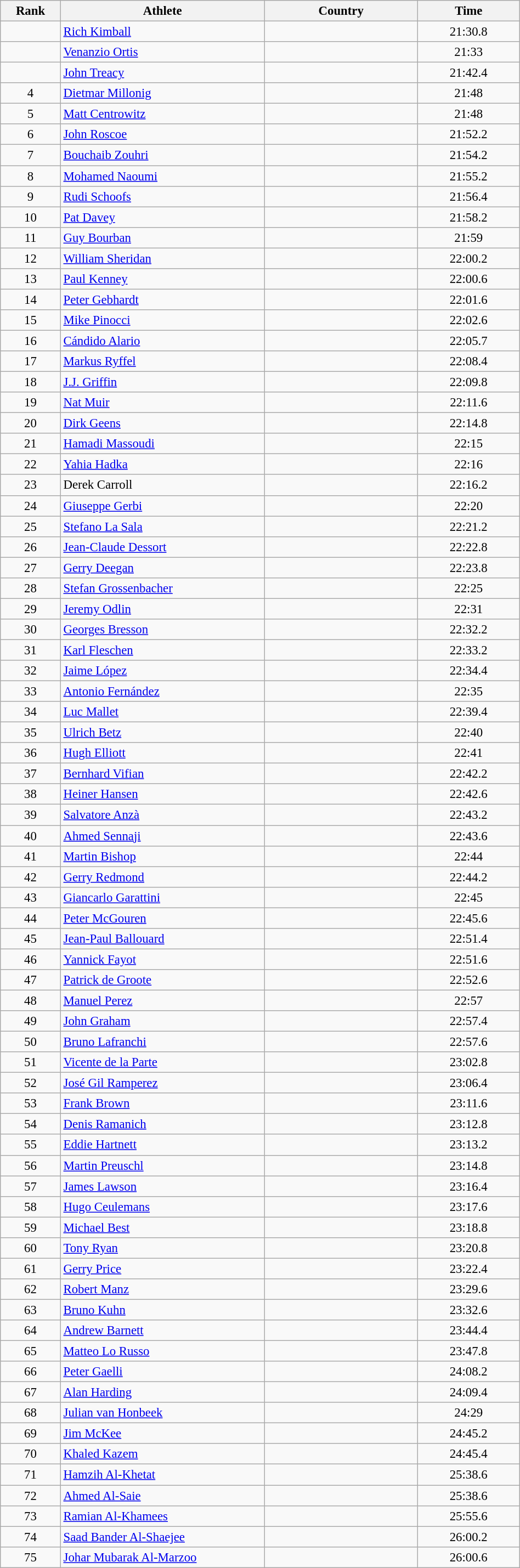<table class="wikitable sortable" style=" text-align:center; font-size:95%;" width="50%">
<tr>
<th width=5%>Rank</th>
<th width=20%>Athlete</th>
<th width=15%>Country</th>
<th width=10%>Time</th>
</tr>
<tr>
<td align=center></td>
<td align=left><a href='#'>Rich Kimball</a></td>
<td align=left></td>
<td>21:30.8</td>
</tr>
<tr>
<td align=center></td>
<td align=left><a href='#'>Venanzio Ortis</a></td>
<td align=left></td>
<td>21:33</td>
</tr>
<tr>
<td align=center></td>
<td align=left><a href='#'>John Treacy</a></td>
<td align=left></td>
<td>21:42.4</td>
</tr>
<tr>
<td align=center>4</td>
<td align=left><a href='#'>Dietmar Millonig</a></td>
<td align=left></td>
<td>21:48</td>
</tr>
<tr>
<td align=center>5</td>
<td align=left><a href='#'>Matt Centrowitz</a></td>
<td align=left></td>
<td>21:48</td>
</tr>
<tr>
<td align=center>6</td>
<td align=left><a href='#'>John Roscoe</a></td>
<td align=left></td>
<td>21:52.2</td>
</tr>
<tr>
<td align=center>7</td>
<td align=left><a href='#'>Bouchaib Zouhri</a></td>
<td align=left></td>
<td>21:54.2</td>
</tr>
<tr>
<td align=center>8</td>
<td align=left><a href='#'>Mohamed Naoumi</a></td>
<td align=left></td>
<td>21:55.2</td>
</tr>
<tr>
<td align=center>9</td>
<td align=left><a href='#'>Rudi Schoofs</a></td>
<td align=left></td>
<td>21:56.4</td>
</tr>
<tr>
<td align=center>10</td>
<td align=left><a href='#'>Pat Davey</a></td>
<td align=left></td>
<td>21:58.2</td>
</tr>
<tr>
<td align=center>11</td>
<td align=left><a href='#'>Guy Bourban</a></td>
<td align=left></td>
<td>21:59</td>
</tr>
<tr>
<td align=center>12</td>
<td align=left><a href='#'>William Sheridan</a></td>
<td align=left></td>
<td>22:00.2</td>
</tr>
<tr>
<td align=center>13</td>
<td align=left><a href='#'>Paul Kenney</a></td>
<td align=left></td>
<td>22:00.6</td>
</tr>
<tr>
<td align=center>14</td>
<td align=left><a href='#'>Peter Gebhardt</a></td>
<td align=left></td>
<td>22:01.6</td>
</tr>
<tr>
<td align=center>15</td>
<td align=left><a href='#'>Mike Pinocci</a></td>
<td align=left></td>
<td>22:02.6</td>
</tr>
<tr>
<td align=center>16</td>
<td align=left><a href='#'>Cándido Alario</a></td>
<td align=left></td>
<td>22:05.7</td>
</tr>
<tr>
<td align=center>17</td>
<td align=left><a href='#'>Markus Ryffel</a></td>
<td align=left></td>
<td>22:08.4</td>
</tr>
<tr>
<td align=center>18</td>
<td align=left><a href='#'>J.J. Griffin</a></td>
<td align=left></td>
<td>22:09.8</td>
</tr>
<tr>
<td align=center>19</td>
<td align=left><a href='#'>Nat Muir</a></td>
<td align=left></td>
<td>22:11.6</td>
</tr>
<tr>
<td align=center>20</td>
<td align=left><a href='#'>Dirk Geens</a></td>
<td align=left></td>
<td>22:14.8</td>
</tr>
<tr>
<td align=center>21</td>
<td align=left><a href='#'>Hamadi Massoudi</a></td>
<td align=left></td>
<td>22:15</td>
</tr>
<tr>
<td align=center>22</td>
<td align=left><a href='#'>Yahia Hadka</a></td>
<td align=left></td>
<td>22:16</td>
</tr>
<tr>
<td align=center>23</td>
<td align=left>Derek Carroll</td>
<td align=left></td>
<td>22:16.2</td>
</tr>
<tr>
<td align=center>24</td>
<td align=left><a href='#'>Giuseppe Gerbi</a></td>
<td align=left></td>
<td>22:20</td>
</tr>
<tr>
<td align=center>25</td>
<td align=left><a href='#'>Stefano La Sala</a></td>
<td align=left></td>
<td>22:21.2</td>
</tr>
<tr>
<td align=center>26</td>
<td align=left><a href='#'>Jean-Claude Dessort</a></td>
<td align=left></td>
<td>22:22.8</td>
</tr>
<tr>
<td align=center>27</td>
<td align=left><a href='#'>Gerry Deegan</a></td>
<td align=left></td>
<td>22:23.8</td>
</tr>
<tr>
<td align=center>28</td>
<td align=left><a href='#'>Stefan Grossenbacher</a></td>
<td align=left></td>
<td>22:25</td>
</tr>
<tr>
<td align=center>29</td>
<td align=left><a href='#'>Jeremy Odlin</a></td>
<td align=left></td>
<td>22:31</td>
</tr>
<tr>
<td align=center>30</td>
<td align=left><a href='#'>Georges Bresson</a></td>
<td align=left></td>
<td>22:32.2</td>
</tr>
<tr>
<td align=center>31</td>
<td align=left><a href='#'>Karl Fleschen</a></td>
<td align=left></td>
<td>22:33.2</td>
</tr>
<tr>
<td align=center>32</td>
<td align=left><a href='#'>Jaime López</a></td>
<td align=left></td>
<td>22:34.4</td>
</tr>
<tr>
<td align=center>33</td>
<td align=left><a href='#'>Antonio Fernández</a></td>
<td align=left></td>
<td>22:35</td>
</tr>
<tr>
<td align=center>34</td>
<td align=left><a href='#'>Luc Mallet</a></td>
<td align=left></td>
<td>22:39.4</td>
</tr>
<tr>
<td align=center>35</td>
<td align=left><a href='#'>Ulrich Betz</a></td>
<td align=left></td>
<td>22:40</td>
</tr>
<tr>
<td align=center>36</td>
<td align=left><a href='#'>Hugh Elliott</a></td>
<td align=left></td>
<td>22:41</td>
</tr>
<tr>
<td align=center>37</td>
<td align=left><a href='#'>Bernhard Vifian</a></td>
<td align=left></td>
<td>22:42.2</td>
</tr>
<tr>
<td align=center>38</td>
<td align=left><a href='#'>Heiner Hansen</a></td>
<td align=left></td>
<td>22:42.6</td>
</tr>
<tr>
<td align=center>39</td>
<td align=left><a href='#'>Salvatore Anzà</a></td>
<td align=left></td>
<td>22:43.2</td>
</tr>
<tr>
<td align=center>40</td>
<td align=left><a href='#'>Ahmed Sennaji</a></td>
<td align=left></td>
<td>22:43.6</td>
</tr>
<tr>
<td align=center>41</td>
<td align=left><a href='#'>Martin Bishop</a></td>
<td align=left></td>
<td>22:44</td>
</tr>
<tr>
<td align=center>42</td>
<td align=left><a href='#'>Gerry Redmond</a></td>
<td align=left></td>
<td>22:44.2</td>
</tr>
<tr>
<td align=center>43</td>
<td align=left><a href='#'>Giancarlo Garattini</a></td>
<td align=left></td>
<td>22:45</td>
</tr>
<tr>
<td align=center>44</td>
<td align=left><a href='#'>Peter McGouren</a></td>
<td align=left></td>
<td>22:45.6</td>
</tr>
<tr>
<td align=center>45</td>
<td align=left><a href='#'>Jean-Paul Ballouard</a></td>
<td align=left></td>
<td>22:51.4</td>
</tr>
<tr>
<td align=center>46</td>
<td align=left><a href='#'>Yannick Fayot</a></td>
<td align=left></td>
<td>22:51.6</td>
</tr>
<tr>
<td align=center>47</td>
<td align=left><a href='#'>Patrick de Groote</a></td>
<td align=left></td>
<td>22:52.6</td>
</tr>
<tr>
<td align=center>48</td>
<td align=left><a href='#'>Manuel Perez</a></td>
<td align=left></td>
<td>22:57</td>
</tr>
<tr>
<td align=center>49</td>
<td align=left><a href='#'>John Graham</a></td>
<td align=left></td>
<td>22:57.4</td>
</tr>
<tr>
<td align=center>50</td>
<td align=left><a href='#'>Bruno Lafranchi</a></td>
<td align=left></td>
<td>22:57.6</td>
</tr>
<tr>
<td align=center>51</td>
<td align=left><a href='#'>Vicente de la Parte</a></td>
<td align=left></td>
<td>23:02.8</td>
</tr>
<tr>
<td align=center>52</td>
<td align=left><a href='#'>José Gil Ramperez</a></td>
<td align=left></td>
<td>23:06.4</td>
</tr>
<tr>
<td align=center>53</td>
<td align=left><a href='#'>Frank Brown</a></td>
<td align=left></td>
<td>23:11.6</td>
</tr>
<tr>
<td align=center>54</td>
<td align=left><a href='#'>Denis Ramanich</a></td>
<td align=left></td>
<td>23:12.8</td>
</tr>
<tr>
<td align=center>55</td>
<td align=left><a href='#'>Eddie Hartnett</a></td>
<td align=left></td>
<td>23:13.2</td>
</tr>
<tr>
<td align=center>56</td>
<td align=left><a href='#'>Martin Preuschl</a></td>
<td align=left></td>
<td>23:14.8</td>
</tr>
<tr>
<td align=center>57</td>
<td align=left><a href='#'>James Lawson</a></td>
<td align=left></td>
<td>23:16.4</td>
</tr>
<tr>
<td align=center>58</td>
<td align=left><a href='#'>Hugo Ceulemans</a></td>
<td align=left></td>
<td>23:17.6</td>
</tr>
<tr>
<td align=center>59</td>
<td align=left><a href='#'>Michael Best</a></td>
<td align=left></td>
<td>23:18.8</td>
</tr>
<tr>
<td align=center>60</td>
<td align=left><a href='#'>Tony Ryan</a></td>
<td align=left></td>
<td>23:20.8</td>
</tr>
<tr>
<td align=center>61</td>
<td align=left><a href='#'>Gerry Price</a></td>
<td align=left></td>
<td>23:22.4</td>
</tr>
<tr>
<td align=center>62</td>
<td align=left><a href='#'>Robert Manz</a></td>
<td align=left></td>
<td>23:29.6</td>
</tr>
<tr>
<td align=center>63</td>
<td align=left><a href='#'>Bruno Kuhn</a></td>
<td align=left></td>
<td>23:32.6</td>
</tr>
<tr>
<td align=center>64</td>
<td align=left><a href='#'>Andrew Barnett</a></td>
<td align=left></td>
<td>23:44.4</td>
</tr>
<tr>
<td align=center>65</td>
<td align=left><a href='#'>Matteo Lo Russo</a></td>
<td align=left></td>
<td>23:47.8</td>
</tr>
<tr>
<td align=center>66</td>
<td align=left><a href='#'>Peter Gaelli</a></td>
<td align=left></td>
<td>24:08.2</td>
</tr>
<tr>
<td align=center>67</td>
<td align=left><a href='#'>Alan Harding</a></td>
<td align=left></td>
<td>24:09.4</td>
</tr>
<tr>
<td align=center>68</td>
<td align=left><a href='#'>Julian van Honbeek</a></td>
<td align=left></td>
<td>24:29</td>
</tr>
<tr>
<td align=center>69</td>
<td align=left><a href='#'>Jim McKee</a></td>
<td align=left></td>
<td>24:45.2</td>
</tr>
<tr>
<td align=center>70</td>
<td align=left><a href='#'>Khaled Kazem</a></td>
<td align=left></td>
<td>24:45.4</td>
</tr>
<tr>
<td align=center>71</td>
<td align=left><a href='#'>Hamzih Al-Khetat</a></td>
<td align=left></td>
<td>25:38.6</td>
</tr>
<tr>
<td align=center>72</td>
<td align=left><a href='#'>Ahmed Al-Saie</a></td>
<td align=left></td>
<td>25:38.6</td>
</tr>
<tr>
<td align=center>73</td>
<td align=left><a href='#'>Ramian Al-Khamees</a></td>
<td align=left></td>
<td>25:55.6</td>
</tr>
<tr>
<td align=center>74</td>
<td align=left><a href='#'>Saad Bander Al-Shaejee</a></td>
<td align=left></td>
<td>26:00.2</td>
</tr>
<tr>
<td align=center>75</td>
<td align=left><a href='#'>Johar Mubarak Al-Marzoo</a></td>
<td align=left></td>
<td>26:00.6</td>
</tr>
</table>
